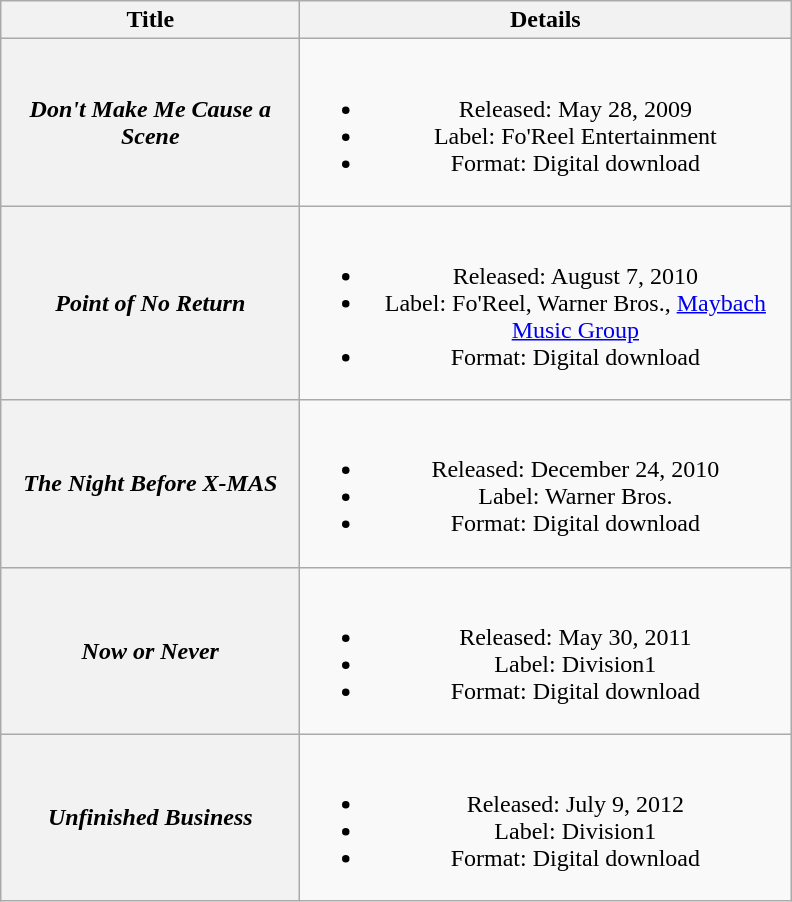<table class="wikitable plainrowheaders" style="text-align:center;">
<tr>
<th style="width:12em;">Title</th>
<th style="width:20em;">Details</th>
</tr>
<tr>
<th scope="row"><em>Don't Make Me Cause a Scene</em></th>
<td><br><ul><li>Released: May 28, 2009</li><li>Label: Fo'Reel Entertainment</li><li>Format: Digital download</li></ul></td>
</tr>
<tr>
<th scope="row"><em>Point of No Return</em></th>
<td><br><ul><li>Released: August 7, 2010</li><li>Label: Fo'Reel, Warner Bros., <a href='#'>Maybach Music Group</a></li><li>Format: Digital download</li></ul></td>
</tr>
<tr>
<th scope="row"><em>The Night Before X-MAS</em></th>
<td><br><ul><li>Released: December 24, 2010</li><li>Label: Warner Bros.</li><li>Format: Digital download</li></ul></td>
</tr>
<tr>
<th scope="row"><em>Now or Never</em></th>
<td><br><ul><li>Released: May 30, 2011</li><li>Label: Division1</li><li>Format: Digital download</li></ul></td>
</tr>
<tr>
<th scope="row"><em>Unfinished Business</em></th>
<td><br><ul><li>Released: July 9, 2012</li><li>Label: Division1</li><li>Format: Digital download</li></ul></td>
</tr>
</table>
